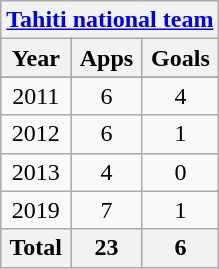<table class="wikitable" style="text-align:center">
<tr>
<th colspan=3><a href='#'>Tahiti national team</a></th>
</tr>
<tr>
<th>Year</th>
<th>Apps</th>
<th>Goals</th>
</tr>
<tr>
</tr>
<tr>
<td>2011</td>
<td>6</td>
<td>4</td>
</tr>
<tr>
<td>2012</td>
<td>6</td>
<td>1</td>
</tr>
<tr>
<td>2013</td>
<td>4</td>
<td>0</td>
</tr>
<tr>
<td>2019</td>
<td>7</td>
<td>1</td>
</tr>
<tr>
<th>Total</th>
<th>23</th>
<th>6</th>
</tr>
</table>
